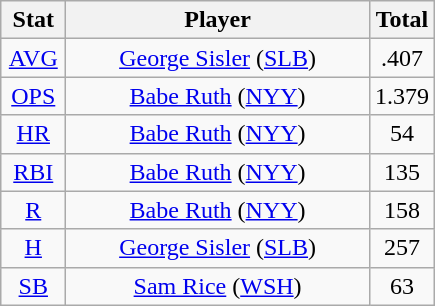<table class="wikitable" style="text-align:center;">
<tr>
<th style="width:15%;">Stat</th>
<th>Player</th>
<th style="width:15%;">Total</th>
</tr>
<tr>
<td><a href='#'>AVG</a></td>
<td><a href='#'>George Sisler</a> (<a href='#'>SLB</a>)</td>
<td>.407</td>
</tr>
<tr>
<td><a href='#'>OPS</a></td>
<td><a href='#'>Babe Ruth</a> (<a href='#'>NYY</a>)</td>
<td>1.379</td>
</tr>
<tr>
<td><a href='#'>HR</a></td>
<td><a href='#'>Babe Ruth</a> (<a href='#'>NYY</a>)</td>
<td>54</td>
</tr>
<tr>
<td><a href='#'>RBI</a></td>
<td><a href='#'>Babe Ruth</a> (<a href='#'>NYY</a>)</td>
<td>135</td>
</tr>
<tr>
<td><a href='#'>R</a></td>
<td><a href='#'>Babe Ruth</a> (<a href='#'>NYY</a>)</td>
<td>158</td>
</tr>
<tr>
<td><a href='#'>H</a></td>
<td><a href='#'>George Sisler</a> (<a href='#'>SLB</a>)</td>
<td>257</td>
</tr>
<tr>
<td><a href='#'>SB</a></td>
<td><a href='#'>Sam Rice</a> (<a href='#'>WSH</a>)</td>
<td>63</td>
</tr>
</table>
